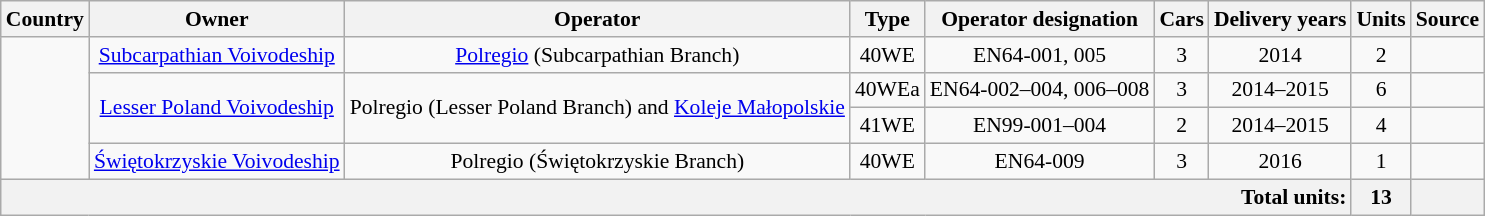<table class="wikitable sortable" style="text-align:center; font-size:90%;">
<tr>
<th>Country</th>
<th>Owner</th>
<th>Operator</th>
<th>Type</th>
<th>Operator designation</th>
<th>Cars</th>
<th>Delivery years</th>
<th>Units</th>
<th>Source</th>
</tr>
<tr>
<td rowspan="4"></td>
<td><a href='#'>Subcarpathian Voivodeship</a></td>
<td><a href='#'>Polregio</a> (Subcarpathian Branch)</td>
<td>40WE</td>
<td>EN64-001, 005</td>
<td>3</td>
<td>2014</td>
<td>2</td>
<td></td>
</tr>
<tr>
<td rowspan="2"><a href='#'>Lesser Poland Voivodeship</a></td>
<td rowspan=2>Polregio (Lesser Poland Branch) and <a href='#'>Koleje Małopolskie</a></td>
<td>40WEa</td>
<td>EN64-002–004, 006–008</td>
<td>3</td>
<td>2014–2015</td>
<td>6</td>
<td></td>
</tr>
<tr>
<td>41WE</td>
<td>EN99-001–004</td>
<td>2</td>
<td>2014–2015</td>
<td>4</td>
<td></td>
</tr>
<tr>
<td><a href='#'>Świętokrzyskie Voivodeship</a></td>
<td>Polregio (Świętokrzyskie Branch)</td>
<td>40WE</td>
<td>EN64-009</td>
<td>3</td>
<td>2016</td>
<td>1</td>
<td></td>
</tr>
<tr>
<th colspan=7 style="text-align:right">Total units:</th>
<th>13</th>
<th></th>
</tr>
</table>
